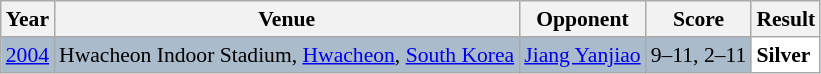<table class="sortable wikitable" style="font-size: 90%;">
<tr>
<th>Year</th>
<th>Venue</th>
<th>Opponent</th>
<th>Score</th>
<th>Result</th>
</tr>
<tr style="background:#AABBCC">
<td align="center"><a href='#'>2004</a></td>
<td align="left">Hwacheon Indoor Stadium, <a href='#'>Hwacheon</a>, <a href='#'>South Korea</a></td>
<td align="left"> <a href='#'>Jiang Yanjiao</a></td>
<td align="left">9–11, 2–11</td>
<td style="text-align:left; background:white"> <strong>Silver</strong></td>
</tr>
</table>
